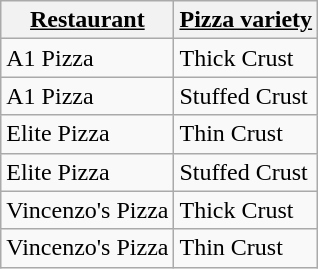<table class="wikitable" style="margin: 10px; float:left;">
<tr>
<th><u>Restaurant</u></th>
<th><u>Pizza variety</u></th>
</tr>
<tr>
<td>A1 Pizza</td>
<td>Thick Crust</td>
</tr>
<tr>
<td>A1 Pizza</td>
<td>Stuffed Crust</td>
</tr>
<tr>
<td>Elite Pizza</td>
<td>Thin Crust</td>
</tr>
<tr>
<td>Elite Pizza</td>
<td>Stuffed Crust</td>
</tr>
<tr>
<td>Vincenzo's Pizza</td>
<td>Thick Crust</td>
</tr>
<tr>
<td>Vincenzo's Pizza</td>
<td>Thin Crust</td>
</tr>
</table>
